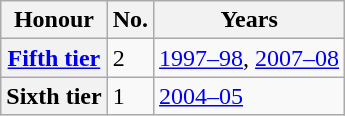<table class="wikitable plainrowheaders">
<tr>
<th scope=col>Honour</th>
<th scope=col>No.</th>
<th scope=col>Years</th>
</tr>
<tr>
<th scope=row><a href='#'>Fifth tier</a></th>
<td>2</td>
<td><a href='#'>1997–98</a>, <a href='#'>2007–08</a></td>
</tr>
<tr>
<th scope=row>Sixth tier</th>
<td>1</td>
<td><a href='#'>2004–05</a></td>
</tr>
</table>
